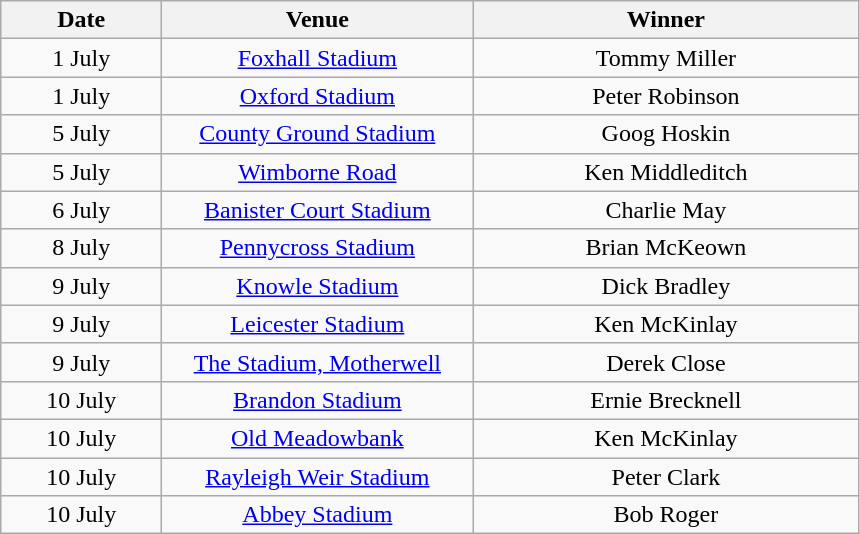<table class="wikitable" style="text-align:center">
<tr>
<th width=100>Date</th>
<th width=200>Venue</th>
<th width=250>Winner</th>
</tr>
<tr>
<td>1 July</td>
<td><a href='#'>Foxhall Stadium</a></td>
<td>Tommy Miller</td>
</tr>
<tr>
<td>1 July</td>
<td><a href='#'>Oxford Stadium</a></td>
<td>Peter Robinson</td>
</tr>
<tr>
<td>5 July</td>
<td><a href='#'>County Ground Stadium</a></td>
<td>Goog Hoskin</td>
</tr>
<tr>
<td>5 July</td>
<td><a href='#'>Wimborne Road</a></td>
<td>Ken Middleditch</td>
</tr>
<tr>
<td>6 July</td>
<td><a href='#'>Banister Court Stadium</a></td>
<td>Charlie May</td>
</tr>
<tr>
<td>8 July</td>
<td><a href='#'>Pennycross Stadium</a></td>
<td>Brian McKeown</td>
</tr>
<tr>
<td>9 July</td>
<td><a href='#'>Knowle Stadium</a></td>
<td>Dick Bradley</td>
</tr>
<tr>
<td>9 July</td>
<td><a href='#'>Leicester Stadium</a></td>
<td>Ken McKinlay</td>
</tr>
<tr>
<td>9 July</td>
<td><a href='#'>The Stadium, Motherwell</a></td>
<td>Derek Close</td>
</tr>
<tr>
<td>10 July</td>
<td><a href='#'>Brandon Stadium</a></td>
<td>Ernie Brecknell</td>
</tr>
<tr>
<td>10 July</td>
<td><a href='#'>Old Meadowbank</a></td>
<td>Ken McKinlay</td>
</tr>
<tr>
<td>10 July</td>
<td><a href='#'>Rayleigh Weir Stadium</a></td>
<td>Peter Clark</td>
</tr>
<tr>
<td>10 July</td>
<td><a href='#'>Abbey Stadium</a></td>
<td>Bob Roger</td>
</tr>
</table>
